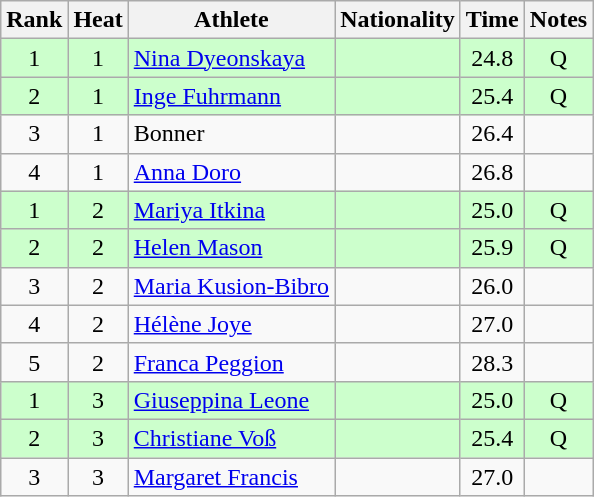<table class="wikitable sortable" style="text-align:center">
<tr>
<th>Rank</th>
<th>Heat</th>
<th>Athlete</th>
<th>Nationality</th>
<th>Time</th>
<th>Notes</th>
</tr>
<tr bgcolor=ccffcc>
<td>1</td>
<td>1</td>
<td align=left><a href='#'>Nina Dyeonskaya</a></td>
<td align=left></td>
<td>24.8</td>
<td>Q</td>
</tr>
<tr bgcolor=ccffcc>
<td>2</td>
<td>1</td>
<td align=left><a href='#'>Inge Fuhrmann</a></td>
<td align=left></td>
<td>25.4</td>
<td>Q</td>
</tr>
<tr>
<td>3</td>
<td>1</td>
<td align=left>Bonner</td>
<td align=left></td>
<td>26.4</td>
<td></td>
</tr>
<tr>
<td>4</td>
<td>1</td>
<td align=left><a href='#'>Anna Doro</a></td>
<td align=left></td>
<td>26.8</td>
<td></td>
</tr>
<tr bgcolor=ccffcc>
<td>1</td>
<td>2</td>
<td align=left><a href='#'>Mariya Itkina</a></td>
<td align=left></td>
<td>25.0</td>
<td>Q</td>
</tr>
<tr bgcolor=ccffcc>
<td>2</td>
<td>2</td>
<td align=left><a href='#'>Helen Mason</a></td>
<td align=left></td>
<td>25.9</td>
<td>Q</td>
</tr>
<tr>
<td>3</td>
<td>2</td>
<td align=left><a href='#'>Maria Kusion-Bibro</a></td>
<td align=left></td>
<td>26.0</td>
<td></td>
</tr>
<tr>
<td>4</td>
<td>2</td>
<td align=left><a href='#'>Hélène Joye</a></td>
<td align=left></td>
<td>27.0</td>
<td></td>
</tr>
<tr>
<td>5</td>
<td>2</td>
<td align=left><a href='#'>Franca Peggion</a></td>
<td align=left></td>
<td>28.3</td>
<td></td>
</tr>
<tr bgcolor=ccffcc>
<td>1</td>
<td>3</td>
<td align=left><a href='#'>Giuseppina Leone</a></td>
<td align=left></td>
<td>25.0</td>
<td>Q</td>
</tr>
<tr bgcolor=ccffcc>
<td>2</td>
<td>3</td>
<td align=left><a href='#'>Christiane Voß</a></td>
<td align=left></td>
<td>25.4</td>
<td>Q</td>
</tr>
<tr>
<td>3</td>
<td>3</td>
<td align=left><a href='#'>Margaret Francis</a></td>
<td align=left></td>
<td>27.0</td>
<td></td>
</tr>
</table>
